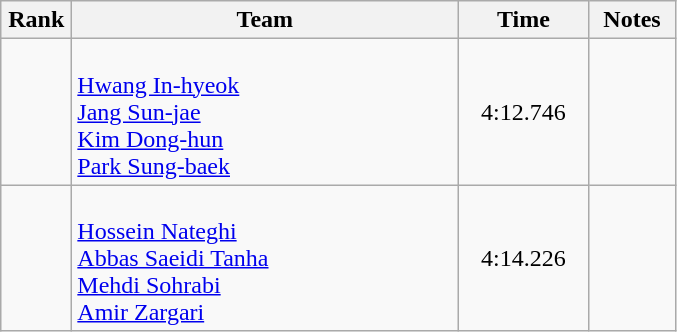<table class=wikitable style="text-align:center">
<tr>
<th width=40>Rank</th>
<th width=250>Team</th>
<th width=80>Time</th>
<th width=50>Notes</th>
</tr>
<tr>
<td></td>
<td align=left><br><a href='#'>Hwang In-hyeok</a><br><a href='#'>Jang Sun-jae</a><br><a href='#'>Kim Dong-hun</a><br><a href='#'>Park Sung-baek</a></td>
<td>4:12.746</td>
<td></td>
</tr>
<tr>
<td></td>
<td align=left><br><a href='#'>Hossein Nateghi</a><br><a href='#'>Abbas Saeidi Tanha</a><br><a href='#'>Mehdi Sohrabi</a><br><a href='#'>Amir Zargari</a></td>
<td>4:14.226</td>
<td></td>
</tr>
</table>
